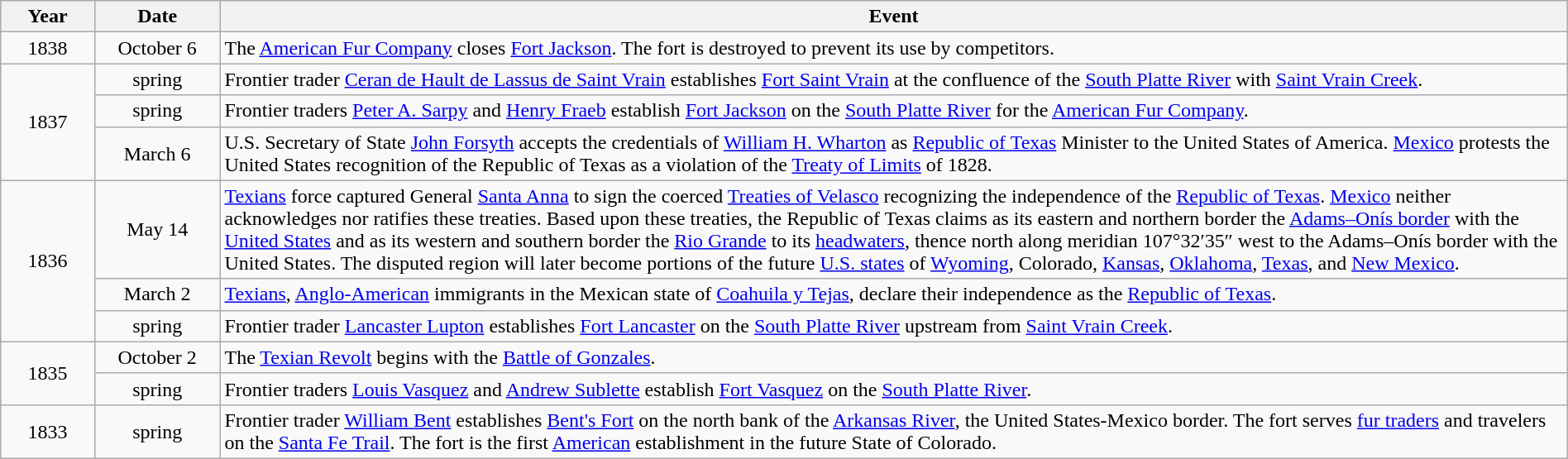<table class="wikitable" style="width:100%;">
<tr>
<th style="width:6%">Year</th>
<th style="width:8%">Date</th>
<th style="width:86%">Event</th>
</tr>
<tr>
<td align=center rowspan=1>1838</td>
<td align=center>October 6</td>
<td>The <a href='#'>American Fur Company</a> closes <a href='#'>Fort Jackson</a>. The fort is destroyed to prevent its use by competitors.</td>
</tr>
<tr>
<td align=center rowspan=3>1837</td>
<td align=center>spring</td>
<td>Frontier trader <a href='#'>Ceran de Hault de Lassus de Saint Vrain</a> establishes <a href='#'>Fort Saint Vrain</a> at the confluence of the <a href='#'>South Platte River</a> with <a href='#'>Saint Vrain Creek</a>.</td>
</tr>
<tr>
<td align=center>spring</td>
<td>Frontier traders <a href='#'>Peter A. Sarpy</a> and <a href='#'>Henry Fraeb</a> establish <a href='#'>Fort Jackson</a> on the <a href='#'>South Platte River</a> for the <a href='#'>American Fur Company</a>.</td>
</tr>
<tr>
<td align=center>March 6</td>
<td>U.S. Secretary of State <a href='#'>John Forsyth</a> accepts the credentials of <a href='#'>William H. Wharton</a> as <a href='#'>Republic of Texas</a> Minister to the United States of America. <a href='#'>Mexico</a> protests the United States recognition of the Republic of Texas as a violation of the <a href='#'>Treaty of Limits</a> of 1828.</td>
</tr>
<tr>
<td align=center rowspan=3>1836</td>
<td align=center>May 14</td>
<td><a href='#'>Texians</a> force captured General <a href='#'>Santa Anna</a> to sign the coerced <a href='#'>Treaties of Velasco</a> recognizing the independence of the <a href='#'>Republic of Texas</a>. <a href='#'>Mexico</a> neither acknowledges nor ratifies these treaties. Based upon these treaties, the Republic of Texas claims as its eastern and northern border the <a href='#'>Adams–Onís border</a> with the <a href='#'>United States</a> and as its western and southern border the <a href='#'>Rio Grande</a> to its <a href='#'>headwaters</a>, thence north along meridian 107°32′35″ west to the Adams–Onís border with the United States. The disputed region will later become portions of the future <a href='#'>U.S. states</a> of <a href='#'>Wyoming</a>, Colorado, <a href='#'>Kansas</a>, <a href='#'>Oklahoma</a>, <a href='#'>Texas</a>, and <a href='#'>New Mexico</a>.</td>
</tr>
<tr>
<td align=center>March 2</td>
<td><a href='#'>Texians</a>, <a href='#'>Anglo-American</a> immigrants in the Mexican state of <a href='#'>Coahuila y Tejas</a>, declare their independence as the <a href='#'>Republic of Texas</a>.</td>
</tr>
<tr>
<td align=center>spring</td>
<td>Frontier trader <a href='#'>Lancaster Lupton</a> establishes <a href='#'>Fort Lancaster</a> on the <a href='#'>South Platte River</a>  upstream from <a href='#'>Saint Vrain Creek</a>.</td>
</tr>
<tr>
<td align=center rowspan=2>1835</td>
<td align=center>October 2</td>
<td>The <a href='#'>Texian Revolt</a> begins with the <a href='#'>Battle of Gonzales</a>.</td>
</tr>
<tr>
<td align=center>spring</td>
<td>Frontier traders <a href='#'>Louis Vasquez</a> and <a href='#'>Andrew Sublette</a> establish <a href='#'>Fort Vasquez</a> on the <a href='#'>South Platte River</a>.</td>
</tr>
<tr>
<td align=center rowspan=1>1833</td>
<td align=center>spring</td>
<td>Frontier trader <a href='#'>William Bent</a> establishes <a href='#'>Bent's Fort</a> on the north bank of the <a href='#'>Arkansas River</a>, the United States-Mexico border. The fort serves <a href='#'>fur traders</a> and travelers on the <a href='#'>Santa Fe Trail</a>. The fort is the first <a href='#'>American</a> establishment in the future State of Colorado.</td>
</tr>
</table>
